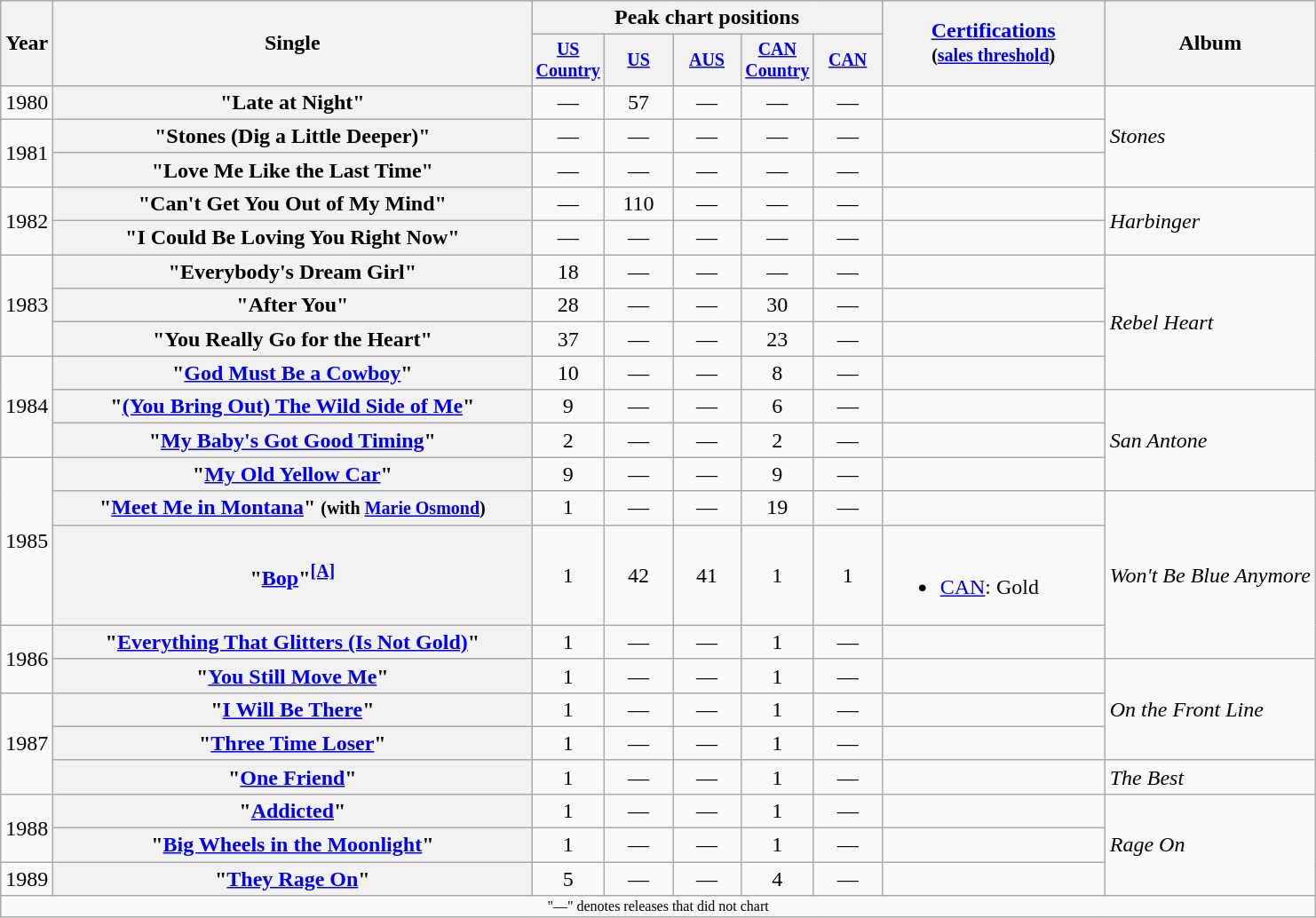<table class="wikitable plainrowheaders" style="text-align:center;">
<tr>
<th rowspan="2">Year</th>
<th rowspan="2" style="width:22em;">Single</th>
<th colspan="5">Peak chart positions</th>
<th rowspan="2" style="width:10em;"><a href='#'>Certifications</a><br><small>(<a href='#'>sales threshold</a>)</small></th>
<th rowspan="2">Album</th>
</tr>
<tr style="font-size:smaller;">
<th width="45"><a href='#'>US Country</a><br></th>
<th width="45"><a href='#'>US</a><br></th>
<th width="45"><a href='#'>AUS</a></th>
<th width="45"><a href='#'>CAN Country</a><br></th>
<th width="45"><a href='#'>CAN</a><br></th>
</tr>
<tr>
<td>1980</td>
<th scope="row">"Late at Night"</th>
<td>—</td>
<td>57</td>
<td>—</td>
<td>—</td>
<td>—</td>
<td></td>
<td align="left" rowspan="3"><em>Stones</em></td>
</tr>
<tr>
<td rowspan="2">1981</td>
<th scope="row">"Stones (Dig a Little Deeper)"</th>
<td>—</td>
<td>—</td>
<td>—</td>
<td>—</td>
<td>—</td>
<td></td>
</tr>
<tr>
<th scope="row">"Love Me Like the Last Time"</th>
<td>—</td>
<td>—</td>
<td>—</td>
<td>—</td>
<td>—</td>
<td></td>
</tr>
<tr>
<td rowspan="2">1982</td>
<th scope="row">"Can't Get You Out of My Mind"</th>
<td>—</td>
<td>110</td>
<td>—</td>
<td>—</td>
<td>—</td>
<td></td>
<td align="left" rowspan="2"><em>Harbinger</em></td>
</tr>
<tr>
<th scope="row">"I Could Be Loving You Right Now"</th>
<td>—</td>
<td>—</td>
<td>—</td>
<td>—</td>
<td>—</td>
<td></td>
</tr>
<tr>
<td rowspan="3">1983</td>
<th scope="row">"Everybody's Dream Girl"</th>
<td>18</td>
<td>—</td>
<td>—</td>
<td>—</td>
<td>—</td>
<td></td>
<td align="left" rowspan="4"><em>Rebel Heart</em></td>
</tr>
<tr>
<th scope="row">"After You"</th>
<td>28</td>
<td>—</td>
<td>—</td>
<td>30</td>
<td>—</td>
<td></td>
</tr>
<tr>
<th scope="row">"You Really Go for the Heart"</th>
<td>37</td>
<td>—</td>
<td>—</td>
<td>23</td>
<td>—</td>
<td></td>
</tr>
<tr>
<td rowspan="3">1984</td>
<th scope="row">"<a href='#'>God Must Be a Cowboy</a>"</th>
<td>10</td>
<td>—</td>
<td>—</td>
<td>8</td>
<td>—</td>
<td></td>
</tr>
<tr>
<th scope="row">"<a href='#'>(You Bring Out) The Wild Side of Me</a>"</th>
<td>9</td>
<td>—</td>
<td>—</td>
<td>6</td>
<td>—</td>
<td></td>
<td align="left" rowspan="3"><em>San Antone</em></td>
</tr>
<tr>
<th scope="row">"<a href='#'>My Baby's Got Good Timing</a>"</th>
<td>2</td>
<td>—</td>
<td>—</td>
<td>2</td>
<td>—</td>
<td></td>
</tr>
<tr>
<td rowspan="3">1985</td>
<th scope="row">"<a href='#'>My Old Yellow Car</a>"</th>
<td>9</td>
<td>—</td>
<td>—</td>
<td>9</td>
<td>—</td>
<td></td>
</tr>
<tr>
<th scope="row">"<a href='#'>Meet Me in Montana</a>" <small>(with <a href='#'>Marie Osmond</a>)</small></th>
<td>1</td>
<td>—</td>
<td>—</td>
<td>19</td>
<td>—</td>
<td></td>
<td align="left" rowspan="3"><em>Won't Be Blue Anymore</em></td>
</tr>
<tr>
<th scope="row">"<a href='#'>Bop</a>"<sup><span></span><a href='#'><strong>[A]</strong></a></sup></th>
<td>1</td>
<td>42</td>
<td>41</td>
<td>1</td>
<td>1</td>
<td align="left"><br><ul><li><a href='#'>CAN</a>: Gold</li></ul></td>
</tr>
<tr>
<td rowspan="2">1986</td>
<th scope="row">"<a href='#'>Everything That Glitters (Is Not Gold)</a>"</th>
<td>1</td>
<td>—</td>
<td>—</td>
<td>1</td>
<td>—</td>
<td></td>
</tr>
<tr>
<th scope="row">"<a href='#'>You Still Move Me</a>"</th>
<td>1</td>
<td>—</td>
<td>—</td>
<td>1</td>
<td>—</td>
<td></td>
<td align="left" rowspan="3"><em>On the Front Line</em></td>
</tr>
<tr>
<td rowspan="3">1987</td>
<th scope="row">"<a href='#'>I Will Be There</a>"</th>
<td>1</td>
<td>—</td>
<td>—</td>
<td>1</td>
<td>—</td>
<td></td>
</tr>
<tr>
<th scope="row">"<a href='#'>Three Time Loser</a>"</th>
<td>1</td>
<td>—</td>
<td>—</td>
<td>1</td>
<td>—</td>
<td></td>
</tr>
<tr>
<th scope="row">"<a href='#'>One Friend</a>"</th>
<td>1</td>
<td>—</td>
<td>—</td>
<td>1</td>
<td>—</td>
<td></td>
<td align="left"><em>The Best</em></td>
</tr>
<tr>
<td rowspan="2">1988</td>
<th scope="row">"<a href='#'>Addicted</a>"</th>
<td>1</td>
<td>—</td>
<td>—</td>
<td>1</td>
<td>—</td>
<td></td>
<td align="left" rowspan="3"><em>Rage On</em></td>
</tr>
<tr>
<th scope="row">"<a href='#'>Big Wheels in the Moonlight</a>"</th>
<td>1</td>
<td>—</td>
<td>—</td>
<td>1</td>
<td>—</td>
<td></td>
</tr>
<tr>
<td>1989</td>
<th scope="row">"<a href='#'>They Rage On</a>"</th>
<td>5</td>
<td>—</td>
<td>—</td>
<td>4</td>
<td>—</td>
<td></td>
</tr>
<tr>
<td colspan="9" style="font-size:8pt">"—" denotes releases that did not chart</td>
</tr>
</table>
